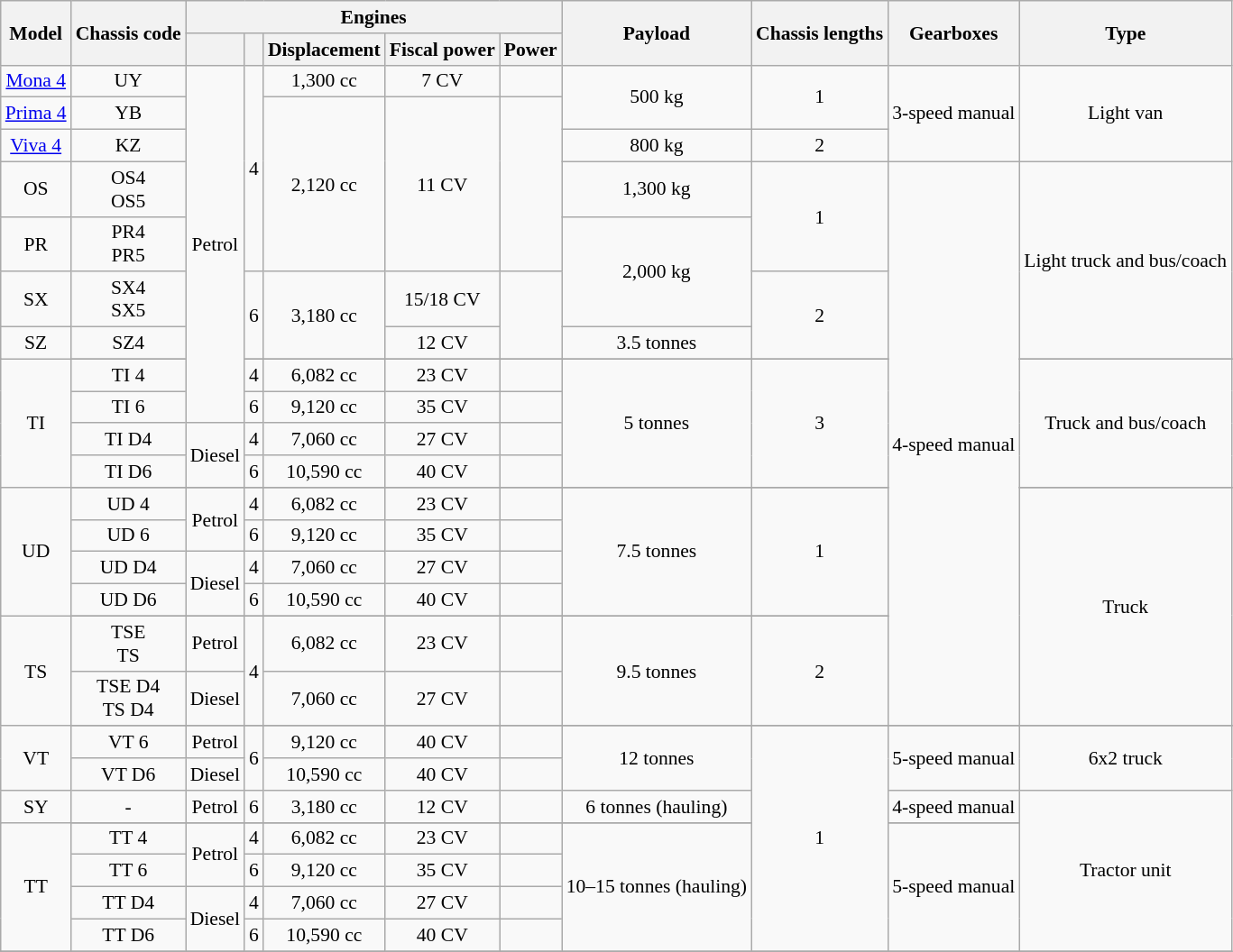<table class="wikitable" style="text-align:center; font-size:90%;">
<tr>
<th rowspan="2">Model</th>
<th rowspan="2">Chassis code</th>
<th colspan="5">Engines</th>
<th rowspan="2">Payload</th>
<th rowspan="2">Chassis lengths</th>
<th rowspan="2">Gearboxes</th>
<th rowspan="2">Type</th>
</tr>
<tr>
<th></th>
<th></th>
<th>Displacement</th>
<th>Fiscal power</th>
<th>Power</th>
</tr>
<tr>
<td><a href='#'>Mona 4</a></td>
<td>UY</td>
<td rowspan="10">Petrol</td>
<td rowspan="5">4</td>
<td>1,300 cc</td>
<td>7 CV</td>
<td></td>
<td rowspan="2">500 kg</td>
<td rowspan="2">1</td>
<td rowspan="3">3-speed manual</td>
<td rowspan="3">Light van</td>
</tr>
<tr>
<td><a href='#'>Prima 4</a></td>
<td>YB</td>
<td rowspan="4">2,120 cc</td>
<td rowspan="4">11 CV</td>
<td rowspan="4"></td>
</tr>
<tr>
<td><a href='#'>Viva 4</a></td>
<td>KZ</td>
<td>800 kg</td>
<td>2</td>
</tr>
<tr>
<td>OS</td>
<td>OS4<br>OS5</td>
<td>1,300 kg</td>
<td rowspan="2">1</td>
<td rowspan="17">4-speed manual</td>
<td rowspan="4">Light truck and bus/coach</td>
</tr>
<tr>
<td>PR</td>
<td>PR4<br>PR5</td>
<td rowspan="2">2,000 kg</td>
</tr>
<tr>
<td>SX</td>
<td>SX4<br>SX5</td>
<td rowspan="2">6</td>
<td rowspan="2">3,180 cc</td>
<td>15/18 CV</td>
<td rowspan="2"></td>
<td rowspan="2">2</td>
</tr>
<tr>
<td>SZ</td>
<td>SZ4</td>
<td>12 CV</td>
<td>3.5 tonnes</td>
</tr>
<tr>
<td rowspan="5">TI</td>
</tr>
<tr>
<td>TI 4</td>
<td>4</td>
<td>6,082 cc</td>
<td>23 CV</td>
<td></td>
<td rowspan="4">5 tonnes</td>
<td rowspan="4">3</td>
<td rowspan="4">Truck and bus/coach</td>
</tr>
<tr>
<td>TI 6</td>
<td>6</td>
<td>9,120 cc</td>
<td>35 CV</td>
<td></td>
</tr>
<tr>
<td>TI D4</td>
<td rowspan="2">Diesel</td>
<td>4</td>
<td>7,060 cc</td>
<td>27 CV</td>
<td></td>
</tr>
<tr>
<td>TI D6</td>
<td>6</td>
<td>10,590 cc</td>
<td>40 CV</td>
<td></td>
</tr>
<tr>
<td rowspan="5">UD</td>
</tr>
<tr>
<td>UD 4</td>
<td rowspan="2">Petrol</td>
<td>4</td>
<td>6,082 cc</td>
<td>23 CV</td>
<td></td>
<td rowspan="4">7.5 tonnes</td>
<td rowspan="4">1</td>
<td rowspan="7">Truck</td>
</tr>
<tr>
<td>UD 6</td>
<td>6</td>
<td>9,120 cc</td>
<td>35 CV</td>
<td></td>
</tr>
<tr>
<td>UD D4</td>
<td rowspan="2">Diesel</td>
<td>4</td>
<td>7,060 cc</td>
<td>27 CV</td>
<td></td>
</tr>
<tr>
<td>UD D6</td>
<td>6</td>
<td>10,590 cc</td>
<td>40 CV</td>
<td></td>
</tr>
<tr>
<td rowspan="3">TS</td>
</tr>
<tr>
<td>TSE<br>TS</td>
<td>Petrol</td>
<td rowspan="2">4</td>
<td>6,082 cc</td>
<td>23 CV</td>
<td></td>
<td rowspan="2">9.5 tonnes</td>
<td rowspan="2">2</td>
</tr>
<tr>
<td>TSE D4<br>TS D4</td>
<td>Diesel</td>
<td>7,060 cc</td>
<td>27 CV</td>
<td></td>
</tr>
<tr>
<td rowspan="3">VT</td>
</tr>
<tr>
<td>VT 6</td>
<td>Petrol</td>
<td rowspan="2">6</td>
<td>9,120 cc</td>
<td>40 CV</td>
<td></td>
<td rowspan="2">12 tonnes</td>
<td rowspan="8">1</td>
<td rowspan="2">5-speed manual</td>
<td rowspan="2">6x2 truck</td>
</tr>
<tr>
<td>VT D6</td>
<td>Diesel</td>
<td>10,590 cc</td>
<td>40 CV</td>
<td></td>
</tr>
<tr>
<td>SY</td>
<td>-</td>
<td>Petrol</td>
<td>6</td>
<td>3,180 cc</td>
<td>12 CV</td>
<td></td>
<td>6 tonnes (hauling)</td>
<td>4-speed manual</td>
<td rowspan="6">Tractor unit</td>
</tr>
<tr>
<td rowspan="5">TT</td>
</tr>
<tr>
<td>TT 4</td>
<td rowspan="2">Petrol</td>
<td>4</td>
<td>6,082 cc</td>
<td>23 CV</td>
<td></td>
<td rowspan="4">10–15 tonnes (hauling)</td>
<td rowspan="4">5-speed manual</td>
</tr>
<tr>
<td>TT 6</td>
<td>6</td>
<td>9,120 cc</td>
<td>35 CV</td>
<td></td>
</tr>
<tr>
<td>TT D4</td>
<td rowspan="2">Diesel</td>
<td>4</td>
<td>7,060 cc</td>
<td>27 CV</td>
<td></td>
</tr>
<tr>
<td>TT D6</td>
<td>6</td>
<td>10,590 cc</td>
<td>40 CV</td>
<td></td>
</tr>
<tr>
</tr>
</table>
